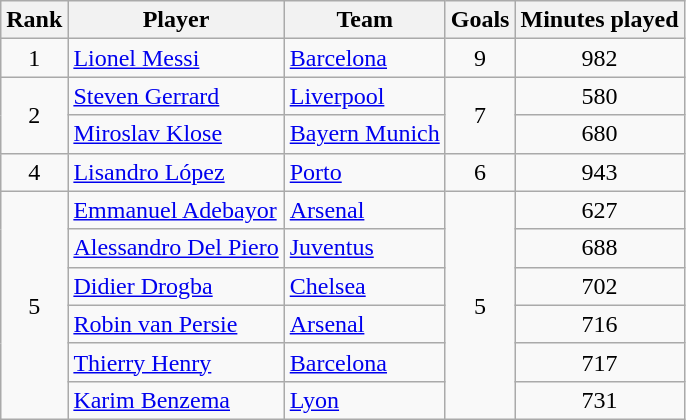<table class="wikitable" style="text-align:center">
<tr>
<th>Rank</th>
<th>Player</th>
<th>Team</th>
<th>Goals</th>
<th>Minutes played</th>
</tr>
<tr>
<td>1</td>
<td align=left> <a href='#'>Lionel Messi</a></td>
<td align=left> <a href='#'>Barcelona</a></td>
<td>9</td>
<td>982</td>
</tr>
<tr>
<td rowspan=2>2</td>
<td align=left> <a href='#'>Steven Gerrard</a></td>
<td align=left> <a href='#'>Liverpool</a></td>
<td rowspan=2>7</td>
<td>580</td>
</tr>
<tr>
<td align=left> <a href='#'>Miroslav Klose</a></td>
<td align=left> <a href='#'>Bayern Munich</a></td>
<td>680</td>
</tr>
<tr>
<td>4</td>
<td align=left> <a href='#'>Lisandro López</a></td>
<td align=left> <a href='#'>Porto</a></td>
<td>6</td>
<td>943</td>
</tr>
<tr>
<td rowspan=6>5</td>
<td align=left> <a href='#'>Emmanuel Adebayor</a></td>
<td align=left> <a href='#'>Arsenal</a></td>
<td rowspan=6>5</td>
<td>627</td>
</tr>
<tr>
<td align=left> <a href='#'>Alessandro Del Piero</a></td>
<td align=left> <a href='#'>Juventus</a></td>
<td>688</td>
</tr>
<tr>
<td align=left> <a href='#'>Didier Drogba</a></td>
<td align=left> <a href='#'>Chelsea</a></td>
<td>702</td>
</tr>
<tr>
<td align=left> <a href='#'>Robin van Persie</a></td>
<td align=left> <a href='#'>Arsenal</a></td>
<td>716</td>
</tr>
<tr>
<td align=left> <a href='#'>Thierry Henry</a></td>
<td align=left> <a href='#'>Barcelona</a></td>
<td>717</td>
</tr>
<tr>
<td align=left> <a href='#'>Karim Benzema</a></td>
<td align=left> <a href='#'>Lyon</a></td>
<td>731</td>
</tr>
</table>
